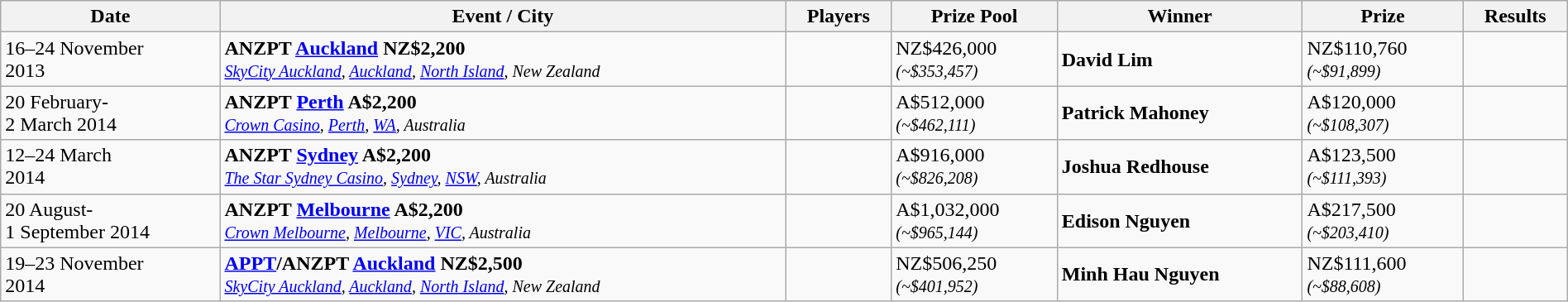<table class="wikitable" width="100%">
<tr>
<th width="14%">Date</th>
<th !width="16%">Event / City</th>
<th !width="11%">Players</th>
<th !width="14%">Prize Pool</th>
<th !width="18%">Winner</th>
<th !width="14%">Prize</th>
<th !width="11%">Results</th>
</tr>
<tr>
<td>16–24 November<br>2013</td>
<td> <strong>ANZPT <a href='#'>Auckland</a> NZ$2,200</strong><br><small><em><a href='#'>SkyCity Auckland</a>, <a href='#'>Auckland</a>, <a href='#'>North Island</a>, New Zealand</em></small></td>
<td></td>
<td>NZ$426,000<br><small><em>(~$353,457)</em></small></td>
<td> <strong>David Lim</strong></td>
<td>NZ$110,760<br><small><em>(~$91,899)</em></small></td>
<td></td>
</tr>
<tr>
<td>20 February-<br>2 March 2014</td>
<td> <strong>ANZPT <a href='#'>Perth</a> A$2,200</strong><br><small><em><a href='#'>Crown Casino</a>, <a href='#'>Perth</a>, <a href='#'>WA</a>, Australia</em></small></td>
<td></td>
<td>A$512,000<br><small><em>(~$462,111)</em></small></td>
<td> <strong>Patrick Mahoney</strong></td>
<td>A$120,000<br><small><em>(~$108,307)</em></small></td>
<td></td>
</tr>
<tr>
<td>12–24 March<br>2014</td>
<td> <strong>ANZPT <a href='#'>Sydney</a> A$2,200</strong><br><small><em><a href='#'>The Star Sydney Casino</a>, <a href='#'>Sydney</a>, <a href='#'>NSW</a>, Australia</em></small></td>
<td></td>
<td>A$916,000<br><small><em>(~$826,208)</em></small></td>
<td> <strong>Joshua Redhouse</strong></td>
<td>A$123,500<br><small><em>(~$111,393)</em></small></td>
<td></td>
</tr>
<tr>
<td>20 August-<br>1 September 2014</td>
<td> <strong>ANZPT <a href='#'>Melbourne</a> A$2,200</strong><br><small><em><a href='#'>Crown Melbourne</a>, <a href='#'>Melbourne</a>, <a href='#'>VIC</a>, Australia</em></small></td>
<td></td>
<td>A$1,032,000<br><small><em>(~$965,144)</em></small></td>
<td> <strong>Edison Nguyen</strong></td>
<td>A$217,500<br><small><em>(~$203,410)</em></small></td>
<td></td>
</tr>
<tr>
<td>19–23 November<br>2014</td>
<td> <strong><a href='#'>APPT</a>/ANZPT <a href='#'>Auckland</a> NZ$2,500</strong><br><small><em><a href='#'>SkyCity Auckland</a>, <a href='#'>Auckland</a>, <a href='#'>North Island</a>, New Zealand</em></small></td>
<td></td>
<td>NZ$506,250<br><small><em>(~$401,952)</em></small></td>
<td> <strong>Minh Hau Nguyen</strong></td>
<td>NZ$111,600<br><small><em>(~$88,608)</em></small></td>
<td></td>
</tr>
</table>
